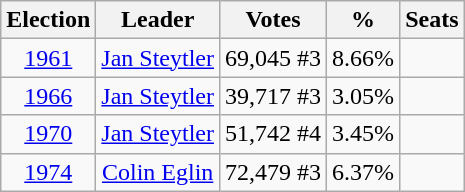<table class=wikitable style=text-align:center>
<tr>
<th>Election</th>
<th>Leader</th>
<th>Votes</th>
<th>%</th>
<th>Seats</th>
</tr>
<tr>
<td><a href='#'>1961</a></td>
<td><a href='#'>Jan Steytler</a></td>
<td>69,045 #3</td>
<td>8.66%</td>
<td></td>
</tr>
<tr>
<td><a href='#'>1966</a></td>
<td><a href='#'>Jan Steytler</a></td>
<td>39,717 #3</td>
<td>3.05%</td>
<td></td>
</tr>
<tr>
<td><a href='#'>1970</a></td>
<td><a href='#'>Jan Steytler</a></td>
<td>51,742 #4</td>
<td>3.45%</td>
<td></td>
</tr>
<tr>
<td><a href='#'>1974</a></td>
<td><a href='#'>Colin Eglin</a></td>
<td>72,479 #3</td>
<td>6.37%</td>
<td></td>
</tr>
</table>
